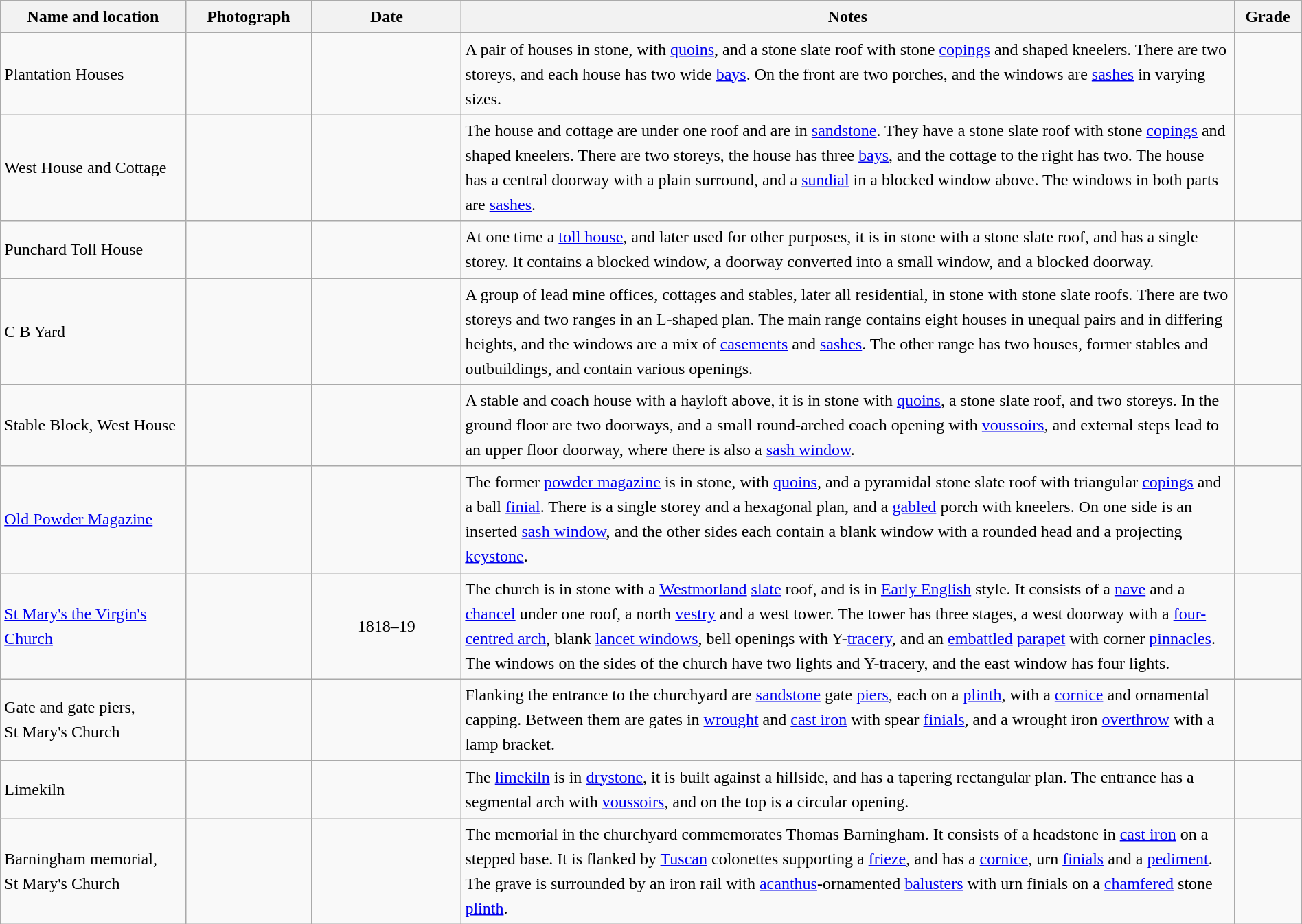<table class="wikitable sortable plainrowheaders" style="width:100%; border:0px; text-align:left; line-height:150%">
<tr>
<th scope="col"  style="width:150px">Name and location</th>
<th scope="col"  style="width:100px" class="unsortable">Photograph</th>
<th scope="col"  style="width:120px">Date</th>
<th scope="col"  style="width:650px" class="unsortable">Notes</th>
<th scope="col"  style="width:50px">Grade</th>
</tr>
<tr>
<td>Plantation Houses<br><small></small></td>
<td></td>
<td align="center"></td>
<td>A pair of houses in stone, with <a href='#'>quoins</a>, and a stone slate roof with stone <a href='#'>copings</a> and shaped kneelers.  There are two storeys, and each house has two wide <a href='#'>bays</a>.  On the front are two porches, and the windows are <a href='#'>sashes</a> in varying sizes.</td>
<td align="center" ></td>
</tr>
<tr>
<td>West House and Cottage<br><small></small></td>
<td></td>
<td align="center"></td>
<td>The house and cottage are under one roof and are in <a href='#'>sandstone</a>.  They have a stone slate roof with stone <a href='#'>copings</a> and shaped kneelers.  There are two storeys, the house has three <a href='#'>bays</a>, and the cottage to the right has two.  The house has a central doorway with a plain surround, and a <a href='#'>sundial</a> in a blocked window above.  The windows in both parts are <a href='#'>sashes</a>.</td>
<td align="center" ></td>
</tr>
<tr>
<td>Punchard Toll House<br><small></small></td>
<td></td>
<td align="center"></td>
<td>At one time a <a href='#'>toll house</a>, and later used for other purposes, it is in stone with a stone slate roof, and has a single storey.  It contains a blocked window, a doorway converted into a small window, and a blocked doorway.</td>
<td align="center" ></td>
</tr>
<tr>
<td>C B Yard<br><small></small></td>
<td></td>
<td align="center"></td>
<td>A group of lead mine offices, cottages and stables, later all residential, in stone with stone slate roofs.  There are two storeys and two ranges in an L-shaped plan.  The main range contains eight houses in unequal pairs and in differing heights, and the windows are a mix of <a href='#'>casements</a> and <a href='#'>sashes</a>.  The other range has two houses, former stables and outbuildings, and contain various openings.</td>
<td align="center" ></td>
</tr>
<tr>
<td>Stable Block, West House<br><small></small></td>
<td></td>
<td align="center"></td>
<td>A stable and coach house with a hayloft above, it is in stone with <a href='#'>quoins</a>, a stone slate roof, and two storeys.  In the ground floor are two doorways, and a small round-arched coach opening with <a href='#'>voussoirs</a>, and external steps lead to an upper floor doorway, where there is also a <a href='#'>sash window</a>.</td>
<td align="center" ></td>
</tr>
<tr>
<td><a href='#'>Old Powder Magazine</a><br><small></small></td>
<td></td>
<td align="center"></td>
<td>The former <a href='#'>powder magazine</a> is in stone, with <a href='#'>quoins</a>, and a pyramidal stone slate roof with triangular <a href='#'>copings</a> and a ball <a href='#'>finial</a>.  There is a single storey and a hexagonal plan, and a <a href='#'>gabled</a> porch with kneelers.  On one side is an inserted <a href='#'>sash window</a>, and the other sides each contain  a blank window with a rounded head and a projecting <a href='#'>keystone</a>.</td>
<td align="center" ></td>
</tr>
<tr>
<td><a href='#'>St Mary's the Virgin's Church</a><br><small></small></td>
<td></td>
<td align="center">1818–19</td>
<td>The church is in stone with a <a href='#'>Westmorland</a> <a href='#'>slate</a> roof, and is in <a href='#'>Early English</a> style.  It consists of a <a href='#'>nave</a> and a <a href='#'>chancel</a> under one roof, a north <a href='#'>vestry</a> and a west tower.  The tower has three stages, a west doorway with a <a href='#'>four-centred arch</a>, blank <a href='#'>lancet windows</a>, bell openings with Y-<a href='#'>tracery</a>, and an <a href='#'>embattled</a> <a href='#'>parapet</a> with corner <a href='#'>pinnacles</a>.  The windows on the sides of the church have two lights and Y-tracery, and the east window has four lights.</td>
<td align="center" ></td>
</tr>
<tr>
<td>Gate and gate piers,<br>St Mary's Church<br><small></small></td>
<td></td>
<td align="center"></td>
<td>Flanking the entrance to the churchyard are <a href='#'>sandstone</a> gate <a href='#'>piers</a>, each on a <a href='#'>plinth</a>, with a <a href='#'>cornice</a> and ornamental capping.  Between them are gates in <a href='#'>wrought</a> and <a href='#'>cast iron</a> with spear <a href='#'>finials</a>, and a wrought iron <a href='#'>overthrow</a> with a lamp bracket.</td>
<td align="center" ></td>
</tr>
<tr>
<td>Limekiln<br><small></small></td>
<td></td>
<td align="center"></td>
<td>The <a href='#'>limekiln</a> is in <a href='#'>drystone</a>, it is built against a hillside, and has a tapering rectangular plan.  The entrance has a segmental arch with <a href='#'>voussoirs</a>, and on the top is a circular opening.</td>
<td align="center" ></td>
</tr>
<tr>
<td>Barningham memorial,<br>St Mary's Church<br><small></small></td>
<td></td>
<td align="center"></td>
<td>The memorial in the churchyard commemorates Thomas Barningham.  It consists of a headstone in <a href='#'>cast iron</a> on a stepped base.  It is flanked by <a href='#'>Tuscan</a> colonettes supporting a <a href='#'>frieze</a>, and has a <a href='#'>cornice</a>, urn <a href='#'>finials</a> and a <a href='#'>pediment</a>.  The grave is surrounded by an iron rail with <a href='#'>acanthus</a>-ornamented <a href='#'>balusters</a> with urn finials on a <a href='#'>chamfered</a> stone <a href='#'>plinth</a>.</td>
<td align="center" ></td>
</tr>
<tr>
</tr>
</table>
